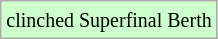<table class="wikitable">
<tr>
<td style="background-color: #ccffcc;"><small>clinched Superfinal Berth</small></td>
</tr>
</table>
